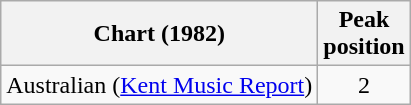<table class="wikitable">
<tr>
<th>Chart (1982)</th>
<th>Peak<br>position</th>
</tr>
<tr>
<td>Australian (<a href='#'>Kent Music Report</a>)</td>
<td align="center">2</td>
</tr>
</table>
